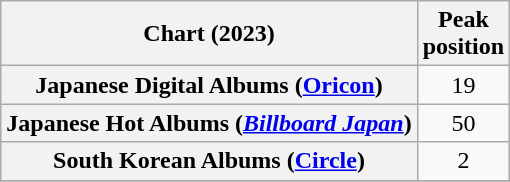<table class="wikitable plainrowheaders sortable" style="text-align:center">
<tr>
<th scope="col">Chart (2023)</th>
<th scope="col">Peak<br>position</th>
</tr>
<tr>
<th scope="row">Japanese Digital Albums (<a href='#'>Oricon</a>)</th>
<td>19</td>
</tr>
<tr>
<th scope="row">Japanese Hot Albums (<em><a href='#'>Billboard Japan</a></em>)</th>
<td>50</td>
</tr>
<tr>
<th scope="row">South Korean Albums (<a href='#'>Circle</a>)</th>
<td>2</td>
</tr>
<tr>
</tr>
</table>
